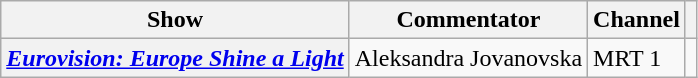<table class="wikitable plainrowheaders">
<tr>
<th>Show</th>
<th>Commentator</th>
<th>Channel</th>
<th class="unsortable"></th>
</tr>
<tr>
<th scope="row"><em><a href='#'>Eurovision: Europe Shine a Light</a></em></th>
<td>Aleksandra Jovanovska</td>
<td>MRT 1</td>
<td></td>
</tr>
</table>
